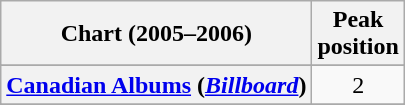<table class="wikitable sortable plainrowheaders" style="text-align:center">
<tr>
<th scope="col">Chart (2005–2006)</th>
<th scope="col">Peak<br> position</th>
</tr>
<tr>
</tr>
<tr>
</tr>
<tr>
</tr>
<tr>
</tr>
<tr>
<th scope="row"><a href='#'>Canadian Albums</a> (<em><a href='#'>Billboard</a></em>)</th>
<td>2</td>
</tr>
<tr>
</tr>
<tr>
</tr>
<tr>
</tr>
<tr>
</tr>
<tr>
</tr>
<tr>
</tr>
<tr>
</tr>
<tr>
</tr>
<tr>
</tr>
</table>
